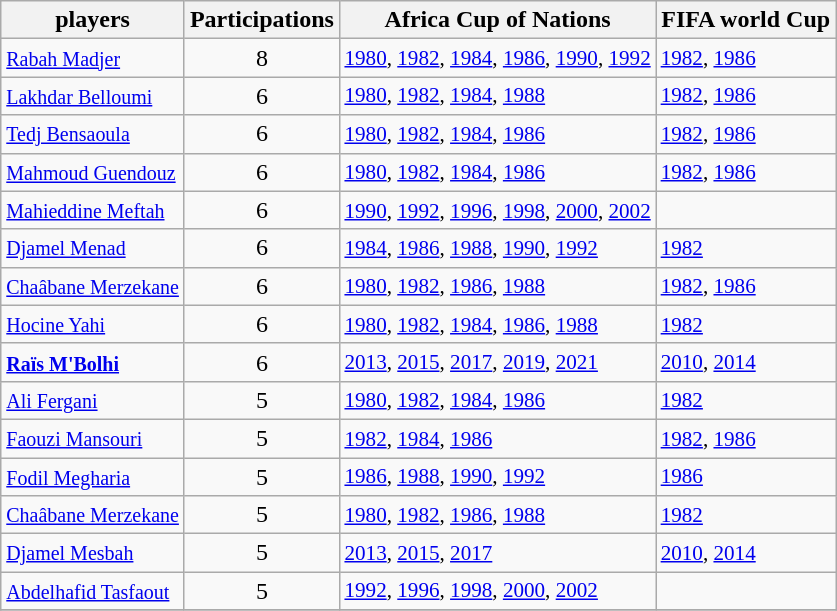<table class="wikitable"px solid black" cellpadding="2">
<tr>
<th>players</th>
<th>Participations</th>
<th>Africa Cup of Nations</th>
<th>FIFA world Cup</th>
</tr>
<tr>
<td><small><a href='#'>Rabah Madjer</a> </small></td>
<td style="text-align:center">8</td>
<td style="font-size:88%"><a href='#'>1980</a>, <a href='#'>1982</a>, <a href='#'>1984</a>, <a href='#'>1986</a>, <a href='#'>1990</a>, <a href='#'>1992</a></td>
<td style="font-size:88%"><a href='#'>1982</a>, <a href='#'>1986</a></td>
</tr>
<tr>
<td><small><a href='#'>Lakhdar Belloumi</a> </small></td>
<td style="text-align:center">6</td>
<td style="font-size:88%"><a href='#'>1980</a>, <a href='#'>1982</a>, <a href='#'>1984</a>, <a href='#'>1988</a></td>
<td style="font-size:88%"><a href='#'>1982</a>, <a href='#'>1986</a></td>
</tr>
<tr>
<td><small><a href='#'>Tedj Bensaoula</a> </small></td>
<td style="text-align:center">6</td>
<td style="font-size:88%"><a href='#'>1980</a>, <a href='#'>1982</a>, <a href='#'>1984</a>, <a href='#'>1986</a></td>
<td style="font-size:88%"><a href='#'>1982</a>, <a href='#'>1986</a></td>
</tr>
<tr>
<td><small><a href='#'>Mahmoud Guendouz</a> </small></td>
<td style="text-align:center">6</td>
<td style="font-size:88%"><a href='#'>1980</a>, <a href='#'>1982</a>, <a href='#'>1984</a>, <a href='#'>1986</a></td>
<td style="font-size:88%"><a href='#'>1982</a>, <a href='#'>1986</a></td>
</tr>
<tr>
<td><small><a href='#'>Mahieddine Meftah</a> </small></td>
<td style="text-align:center">6</td>
<td style="font-size:88%"><a href='#'>1990</a>, <a href='#'>1992</a>, <a href='#'>1996</a>, <a href='#'>1998</a>, <a href='#'>2000</a>, <a href='#'>2002</a></td>
<td></td>
</tr>
<tr>
<td><small><a href='#'>Djamel Menad</a> </small></td>
<td style="text-align:center">6</td>
<td style="font-size:88%"><a href='#'>1984</a>, <a href='#'>1986</a>, <a href='#'>1988</a>, <a href='#'>1990</a>, <a href='#'>1992</a></td>
<td style="font-size:88%"><a href='#'>1982</a></td>
</tr>
<tr>
<td><small><a href='#'>Chaâbane Merzekane</a> </small></td>
<td style="text-align:center">6</td>
<td style="font-size:88%"><a href='#'>1980</a>, <a href='#'>1982</a>, <a href='#'>1986</a>, <a href='#'>1988</a></td>
<td style="font-size:88%"><a href='#'>1982</a>, <a href='#'>1986</a></td>
</tr>
<tr>
<td><small><a href='#'>Hocine Yahi</a> </small></td>
<td style="text-align:center">6</td>
<td style="font-size:88%"><a href='#'>1980</a>, <a href='#'>1982</a>, <a href='#'>1984</a>, <a href='#'>1986</a>, <a href='#'>1988</a></td>
<td style="font-size:88%"><a href='#'>1982</a></td>
</tr>
<tr>
<td><small><strong><a href='#'>Raïs M'Bolhi</a></strong> </small></td>
<td style="text-align:center">6</td>
<td style="font-size:88%"><a href='#'>2013</a>, <a href='#'>2015</a>, <a href='#'>2017</a>, <a href='#'>2019</a>, <a href='#'>2021</a></td>
<td style="font-size:88%"><a href='#'>2010</a>, <a href='#'>2014</a></td>
</tr>
<tr>
<td><small><a href='#'>Ali Fergani</a> </small></td>
<td style="text-align:center">5</td>
<td style="font-size:88%"><a href='#'>1980</a>, <a href='#'>1982</a>, <a href='#'>1984</a>, <a href='#'>1986</a></td>
<td style="font-size:88%"><a href='#'>1982</a></td>
</tr>
<tr>
<td><small><a href='#'>Faouzi Mansouri</a> </small></td>
<td style="text-align:center">5</td>
<td style="font-size:88%"><a href='#'>1982</a>, <a href='#'>1984</a>, <a href='#'>1986</a></td>
<td style="font-size:88%"><a href='#'>1982</a>, <a href='#'>1986</a></td>
</tr>
<tr>
<td><small><a href='#'>Fodil Megharia</a> </small></td>
<td style="text-align:center">5</td>
<td style="font-size:88%"><a href='#'>1986</a>, <a href='#'>1988</a>, <a href='#'>1990</a>, <a href='#'>1992</a></td>
<td style="font-size:88%"><a href='#'>1986</a></td>
</tr>
<tr>
<td><small><a href='#'>Chaâbane Merzekane</a> </small></td>
<td style="text-align:center">5</td>
<td style="font-size:88%"><a href='#'>1980</a>, <a href='#'>1982</a>, <a href='#'>1986</a>, <a href='#'>1988</a></td>
<td style="font-size:88%"><a href='#'>1982</a></td>
</tr>
<tr>
<td><small><a href='#'>Djamel Mesbah</a> </small></td>
<td style="text-align:center">5</td>
<td style="font-size:88%"><a href='#'>2013</a>, <a href='#'>2015</a>, <a href='#'>2017</a></td>
<td style="font-size:88%"><a href='#'>2010</a>, <a href='#'>2014</a></td>
</tr>
<tr>
<td><small><a href='#'>Abdelhafid Tasfaout</a> </small></td>
<td style="text-align:center">5</td>
<td style="font-size:88%"><a href='#'>1992</a>, <a href='#'>1996</a>, <a href='#'>1998</a>, <a href='#'>2000</a>, <a href='#'>2002</a></td>
<td></td>
</tr>
<tr>
</tr>
</table>
